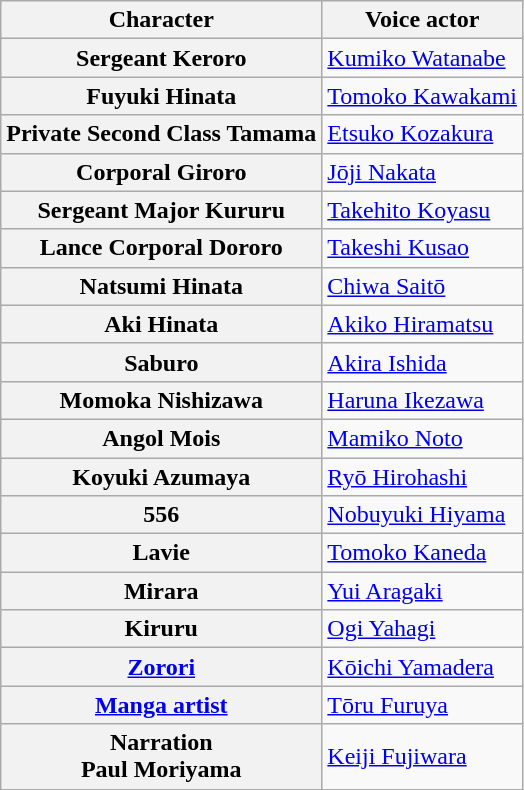<table class="wikitable">
<tr>
<th>Character</th>
<th>Voice actor</th>
</tr>
<tr>
<th>Sergeant Keroro</th>
<td><a href='#'>Kumiko Watanabe</a></td>
</tr>
<tr>
<th>Fuyuki Hinata</th>
<td><a href='#'>Tomoko Kawakami</a></td>
</tr>
<tr>
<th>Private Second Class Tamama</th>
<td><a href='#'>Etsuko Kozakura</a></td>
</tr>
<tr>
<th>Corporal Giroro</th>
<td><a href='#'>Jōji Nakata</a></td>
</tr>
<tr>
<th>Sergeant Major Kururu</th>
<td><a href='#'>Takehito Koyasu</a></td>
</tr>
<tr>
<th>Lance Corporal Dororo</th>
<td><a href='#'>Takeshi Kusao</a></td>
</tr>
<tr>
<th>Natsumi Hinata</th>
<td><a href='#'>Chiwa Saitō</a></td>
</tr>
<tr>
<th>Aki Hinata</th>
<td><a href='#'>Akiko Hiramatsu</a></td>
</tr>
<tr>
<th>Saburo</th>
<td><a href='#'>Akira Ishida</a></td>
</tr>
<tr>
<th>Momoka Nishizawa</th>
<td><a href='#'>Haruna Ikezawa</a></td>
</tr>
<tr>
<th>Angol Mois</th>
<td><a href='#'>Mamiko Noto</a></td>
</tr>
<tr>
<th>Koyuki Azumaya</th>
<td><a href='#'>Ryō Hirohashi</a></td>
</tr>
<tr>
<th>556</th>
<td><a href='#'>Nobuyuki Hiyama</a></td>
</tr>
<tr>
<th>Lavie</th>
<td><a href='#'>Tomoko Kaneda</a></td>
</tr>
<tr>
<th>Mirara</th>
<td><a href='#'>Yui Aragaki</a></td>
</tr>
<tr>
<th>Kiruru</th>
<td><a href='#'>Ogi Yahagi</a></td>
</tr>
<tr>
<th><a href='#'>Zorori</a></th>
<td><a href='#'>Kōichi Yamadera</a></td>
</tr>
<tr>
<th><a href='#'>Manga artist</a></th>
<td><a href='#'>Tōru Furuya</a></td>
</tr>
<tr>
<th>Narration<br>Paul Moriyama</th>
<td><a href='#'>Keiji Fujiwara</a></td>
</tr>
</table>
